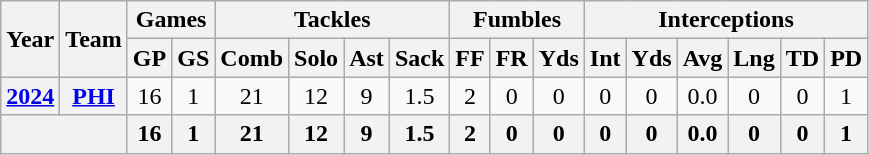<table class="wikitable" style="text-align:center;">
<tr>
<th rowspan="2">Year</th>
<th rowspan="2">Team</th>
<th colspan="2">Games</th>
<th colspan="4">Tackles</th>
<th colspan="3">Fumbles</th>
<th colspan="6">Interceptions</th>
</tr>
<tr>
<th>GP</th>
<th>GS</th>
<th>Comb</th>
<th>Solo</th>
<th>Ast</th>
<th>Sack</th>
<th>FF</th>
<th>FR</th>
<th>Yds</th>
<th>Int</th>
<th>Yds</th>
<th>Avg</th>
<th>Lng</th>
<th>TD</th>
<th>PD</th>
</tr>
<tr>
<th><a href='#'>2024</a></th>
<th><a href='#'>PHI</a></th>
<td>16</td>
<td>1</td>
<td>21</td>
<td>12</td>
<td>9</td>
<td>1.5</td>
<td>2</td>
<td>0</td>
<td>0</td>
<td>0</td>
<td>0</td>
<td>0.0</td>
<td>0</td>
<td>0</td>
<td>1</td>
</tr>
<tr>
<th colspan="2"></th>
<th>16</th>
<th>1</th>
<th>21</th>
<th>12</th>
<th>9</th>
<th>1.5</th>
<th>2</th>
<th>0</th>
<th>0</th>
<th>0</th>
<th>0</th>
<th>0.0</th>
<th>0</th>
<th>0</th>
<th>1</th>
</tr>
</table>
